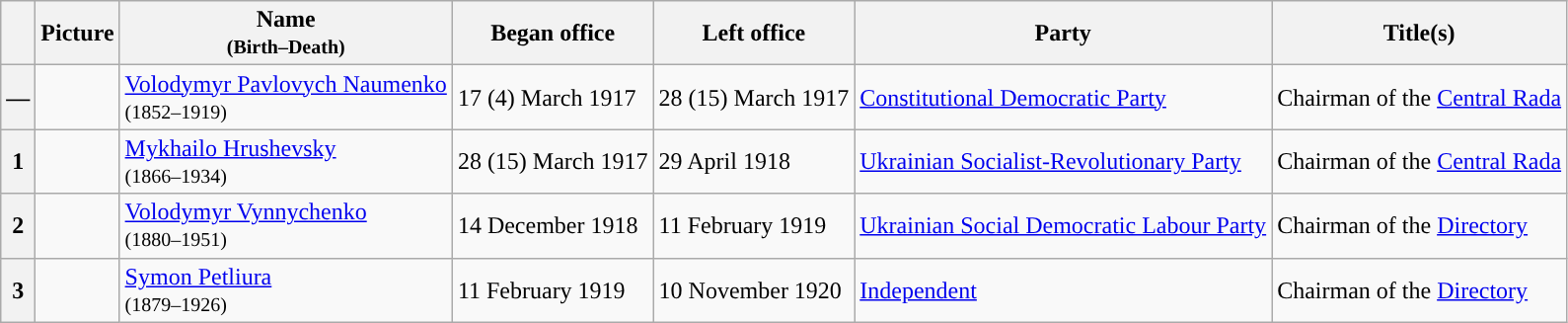<table class="wikitable">
<tr>
<th></th>
<th>Picture</th>
<th>Name<br><small>(Birth–Death)</small></th>
<th>Began office</th>
<th>Left office</th>
<th>Party</th>
<th>Title(s)</th>
</tr>
<tr>
<th style="background:">—</th>
<td></td>
<td><a href='#'>Volodymyr Pavlovych Naumenko</a><br><small>(1852–1919)</small></td>
<td>17 (4) March 1917</td>
<td>28 (15) March 1917</td>
<td><a href='#'>Constitutional Democratic Party</a></td>
<td>Chairman of the <a href='#'>Central Rada</a></td>
</tr>
<tr>
<th style="background:">1</th>
<td></td>
<td><a href='#'>Mykhailo Hrushevsky</a><br><small>(1866–1934)</small></td>
<td>28 (15) March 1917</td>
<td>29 April 1918</td>
<td><a href='#'>Ukrainian Socialist-Revolutionary Party</a></td>
<td>Chairman of the <a href='#'>Central Rada</a></td>
</tr>
<tr>
<th style="background:">2</th>
<td></td>
<td><a href='#'>Volodymyr Vynnychenko</a><br><small>(1880–1951)</small></td>
<td>14 December 1918</td>
<td>11 February 1919</td>
<td><a href='#'>Ukrainian Social Democratic Labour Party</a></td>
<td>Chairman of the <a href='#'>Directory</a></td>
</tr>
<tr>
<th style="background:">3</th>
<td></td>
<td><a href='#'>Symon Petliura</a><br><small>(1879–1926)</small></td>
<td>11 February 1919</td>
<td>10 November 1920</td>
<td><a href='#'>Independent</a></td>
<td>Chairman of the <a href='#'>Directory</a></td>
</tr>
</table>
